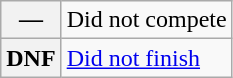<table class="wikitable">
<tr>
<th scope="row">—</th>
<td>Did not compete</td>
</tr>
<tr>
<th scope="row">DNF</th>
<td><a href='#'>Did not finish</a></td>
</tr>
</table>
